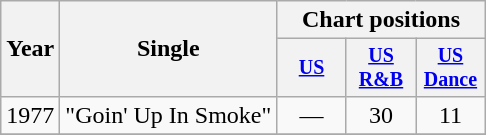<table class="wikitable" style="text-align:center;">
<tr>
<th rowspan="2">Year</th>
<th rowspan="2">Single</th>
<th colspan="3">Chart positions</th>
</tr>
<tr style="font-size:smaller;">
<th width="40"><a href='#'>US</a></th>
<th width="40"><a href='#'>US<br>R&B</a></th>
<th width="40"><a href='#'>US<br>Dance</a></th>
</tr>
<tr>
<td rowspan="1">1977</td>
<td align="left">"Goin' Up In Smoke"</td>
<td>—</td>
<td>30</td>
<td>11</td>
</tr>
<tr>
</tr>
</table>
